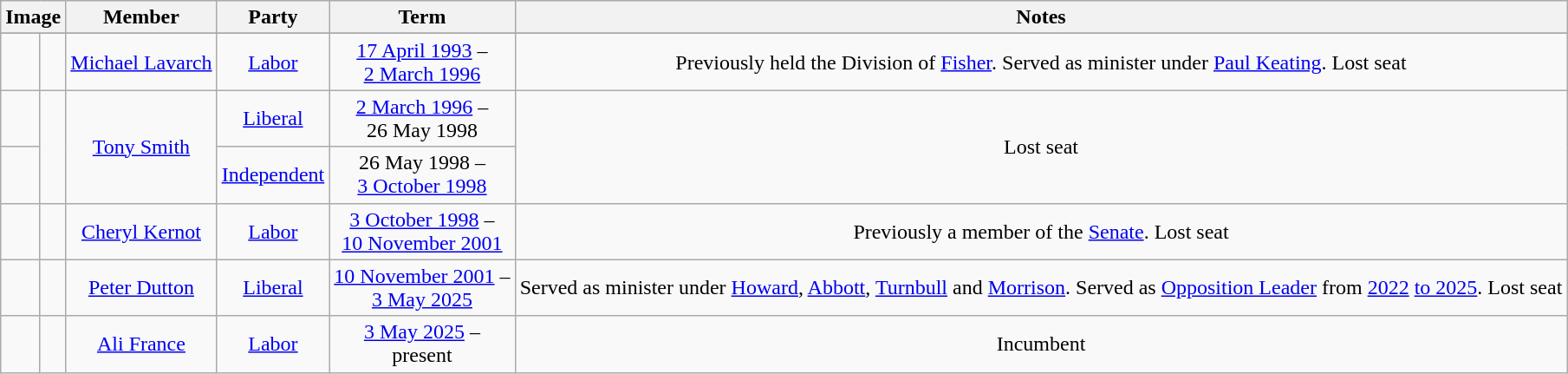<table class=wikitable style="text-align:center">
<tr>
<th colspan=2>Image</th>
<th>Member</th>
<th>Party</th>
<th>Term</th>
<th>Notes</th>
</tr>
<tr>
</tr>
<tr>
<td> </td>
<td></td>
<td><a href='#'>Michael Lavarch</a><br></td>
<td><a href='#'>Labor</a></td>
<td nowrap><a href='#'>17 April 1993</a> –<br><a href='#'>2 March 1996</a></td>
<td>Previously held the Division of <a href='#'>Fisher</a>. Served as minister under <a href='#'>Paul Keating</a>. Lost seat</td>
</tr>
<tr>
<td> </td>
<td rowspan=2></td>
<td rowspan=2><a href='#'>Tony Smith</a><br></td>
<td><a href='#'>Liberal</a></td>
<td nowrap><a href='#'>2 March 1996</a> –<br>26 May 1998</td>
<td rowspan=2>Lost seat</td>
</tr>
<tr>
<td> </td>
<td nowrap><a href='#'>Independent</a></td>
<td nowrap>26 May 1998 –<br><a href='#'>3 October 1998</a></td>
</tr>
<tr>
<td> </td>
<td></td>
<td><a href='#'>Cheryl Kernot</a><br></td>
<td><a href='#'>Labor</a></td>
<td nowrap><a href='#'>3 October 1998</a> –<br><a href='#'>10 November 2001</a></td>
<td>Previously a member of the <a href='#'>Senate</a>. Lost seat</td>
</tr>
<tr>
<td> </td>
<td></td>
<td><a href='#'>Peter Dutton</a><br></td>
<td><a href='#'>Liberal</a></td>
<td nowrap><a href='#'>10 November 2001</a> –<br><a href='#'>3 May 2025</a></td>
<td>Served as minister under <a href='#'>Howard</a>, <a href='#'>Abbott</a>, <a href='#'>Turnbull</a> and <a href='#'>Morrison</a>. Served as <a href='#'>Opposition Leader</a> from <a href='#'>2022</a> <a href='#'>to 2025</a>. Lost seat</td>
</tr>
<tr>
<td> </td>
<td></td>
<td><a href='#'>Ali France</a><br></td>
<td><a href='#'>Labor</a></td>
<td nowrap><a href='#'>3 May 2025</a> –<br>present</td>
<td>Incumbent</td>
</tr>
</table>
